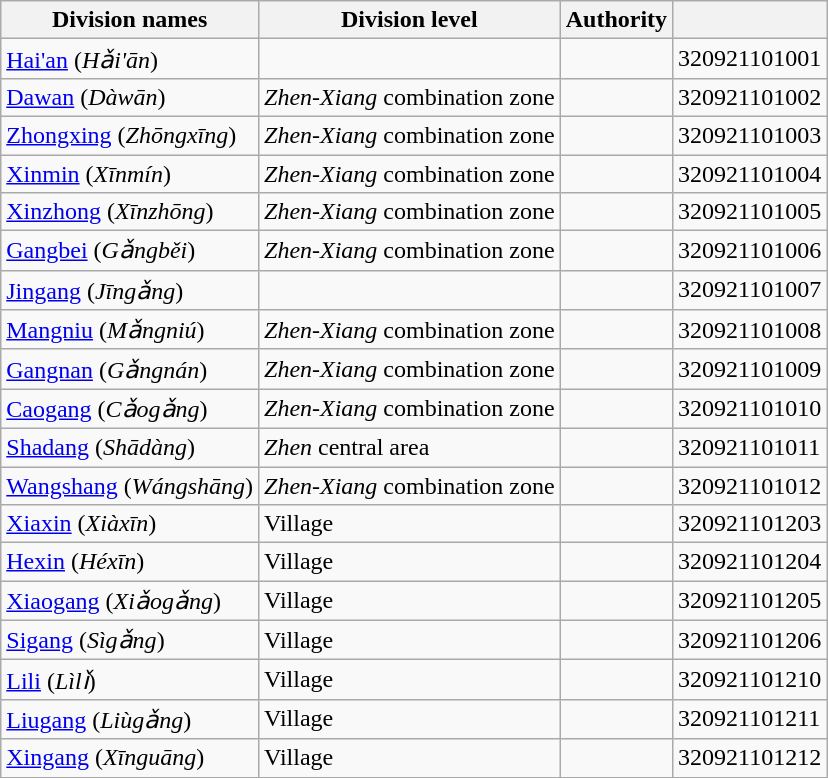<table class="wikitable">
<tr>
<th>Division names</th>
<th>Division level</th>
<th>Authority</th>
<th></th>
</tr>
<tr>
<td><a href='#'>Hai'an</a>  (<em>Hǎi'ān</em>)</td>
<td></td>
<td></td>
<td>320921101001</td>
</tr>
<tr>
<td><a href='#'>Dawan</a>  (<em>Dàwān</em>)</td>
<td><em>Zhen</em>-<em>Xiang</em> combination zone</td>
<td></td>
<td>320921101002</td>
</tr>
<tr>
<td><a href='#'>Zhongxing</a>  (<em>Zhōngxīng</em>)</td>
<td><em>Zhen</em>-<em>Xiang</em> combination zone</td>
<td></td>
<td>320921101003</td>
</tr>
<tr>
<td><a href='#'>Xinmin</a>  (<em>Xīnmín</em>)</td>
<td><em>Zhen</em>-<em>Xiang</em> combination zone</td>
<td></td>
<td>320921101004</td>
</tr>
<tr>
<td><a href='#'>Xinzhong</a>  (<em>Xīnzhōng</em>)</td>
<td><em>Zhen</em>-<em>Xiang</em> combination zone</td>
<td></td>
<td>320921101005</td>
</tr>
<tr>
<td><a href='#'>Gangbei</a>  (<em>Gǎngběi</em>)</td>
<td><em>Zhen</em>-<em>Xiang</em> combination zone</td>
<td></td>
<td>320921101006</td>
</tr>
<tr>
<td><a href='#'>Jingang</a>  (<em>Jīngǎng</em>)</td>
<td></td>
<td></td>
<td>320921101007</td>
</tr>
<tr>
<td><a href='#'>Mangniu</a>  (<em>Mǎngniú</em>)</td>
<td><em>Zhen</em>-<em>Xiang</em> combination zone</td>
<td></td>
<td>320921101008</td>
</tr>
<tr>
<td><a href='#'>Gangnan</a>  (<em>Gǎngnán</em>)</td>
<td><em>Zhen</em>-<em>Xiang</em> combination zone</td>
<td></td>
<td>320921101009</td>
</tr>
<tr>
<td><a href='#'>Caogang</a>  (<em>Cǎogǎng</em>)</td>
<td><em>Zhen</em>-<em>Xiang</em> combination zone</td>
<td></td>
<td>320921101010</td>
</tr>
<tr>
<td><a href='#'>Shadang</a>  (<em>Shādàng</em>)</td>
<td><em>Zhen</em> central area</td>
<td></td>
<td>320921101011</td>
</tr>
<tr>
<td><a href='#'>Wangshang</a>  (<em>Wángshāng</em>)</td>
<td><em>Zhen</em>-<em>Xiang</em> combination zone</td>
<td></td>
<td>320921101012</td>
</tr>
<tr>
<td><a href='#'>Xiaxin</a>  (<em>Xiàxīn</em>)</td>
<td>Village</td>
<td></td>
<td>320921101203</td>
</tr>
<tr>
<td><a href='#'>Hexin</a>  (<em>Héxīn</em>)</td>
<td>Village</td>
<td></td>
<td>320921101204</td>
</tr>
<tr>
<td><a href='#'>Xiaogang</a>  (<em>Xiǎogǎng</em>)</td>
<td>Village</td>
<td></td>
<td>320921101205</td>
</tr>
<tr>
<td><a href='#'>Sigang</a>  (<em>Sìgǎng</em>)</td>
<td>Village</td>
<td></td>
<td>320921101206</td>
</tr>
<tr>
<td><a href='#'>Lili</a>  (<em>Lìlǐ</em>)</td>
<td>Village</td>
<td></td>
<td>320921101210</td>
</tr>
<tr>
<td><a href='#'>Liugang</a>  (<em>Liùgǎng</em>)</td>
<td>Village</td>
<td></td>
<td>320921101211</td>
</tr>
<tr>
<td><a href='#'>Xingang</a>  (<em>Xīnguāng</em>)</td>
<td>Village</td>
<td></td>
<td>320921101212</td>
</tr>
</table>
